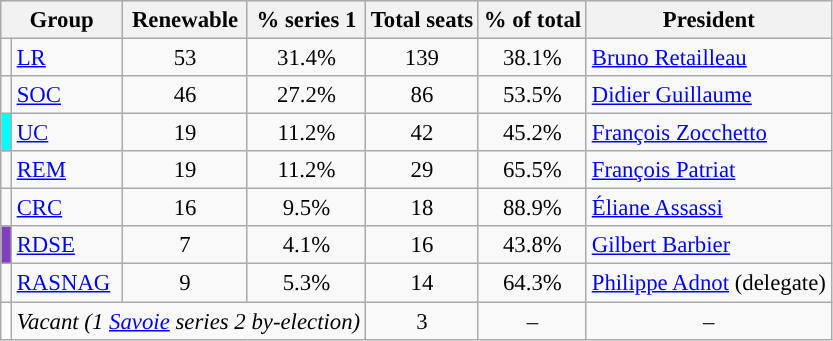<table class="wikitable" style="font-size:95%;text-align:center;">
<tr style="background-color:#E9E9E9;">
<th colspan="2">Group</th>
<th>Renewable</th>
<th>% series 1</th>
<th>Total seats</th>
<th>% of total</th>
<th>President</th>
</tr>
<tr>
<td style="background:"></td>
<td style="text-align:left;"><a href='#'>LR</a></td>
<td>53</td>
<td>31.4%</td>
<td>139</td>
<td>38.1%</td>
<td style="text-align:left;"><a href='#'>Bruno Retailleau</a></td>
</tr>
<tr>
<td style="background:"></td>
<td style="text-align:left;"><a href='#'>SOC</a></td>
<td>46</td>
<td>27.2%</td>
<td>86</td>
<td>53.5%</td>
<td style="text-align:left;"><a href='#'>Didier Guillaume</a></td>
</tr>
<tr>
<td style="background:#00FFFF;"></td>
<td style="text-align:left;"><a href='#'>UC</a></td>
<td>19</td>
<td>11.2%</td>
<td>42</td>
<td>45.2%</td>
<td style="text-align:left;"><a href='#'>François Zocchetto</a></td>
</tr>
<tr>
<td style="background:"></td>
<td style="text-align:left;"><a href='#'>REM</a></td>
<td>19</td>
<td>11.2%</td>
<td>29</td>
<td>65.5%</td>
<td style="text-align:left;"><a href='#'>François Patriat</a></td>
</tr>
<tr>
<td style="background:"></td>
<td style="text-align:left;"><a href='#'>CRC</a></td>
<td>16</td>
<td>9.5%</td>
<td>18</td>
<td>88.9%</td>
<td style="text-align:left;"><a href='#'>Éliane Assassi</a></td>
</tr>
<tr>
<td style="background:#8040C0;"></td>
<td style="text-align:left;"><a href='#'>RDSE</a></td>
<td>7</td>
<td>4.1%</td>
<td>16</td>
<td>43.8%</td>
<td style="text-align:left;"><a href='#'>Gilbert Barbier</a></td>
</tr>
<tr>
<td style="background:"></td>
<td style="text-align:left;"><a href='#'>RASNAG</a></td>
<td>9</td>
<td>5.3%</td>
<td>14</td>
<td>64.3%</td>
<td style="text-align:left;"><a href='#'>Philippe Adnot</a> (delegate)</td>
</tr>
<tr>
<td style="background:white;"></td>
<td colspan="3" style="text-align:left;"><em>Vacant (1 <a href='#'>Savoie</a> series 2 by-election)</em></td>
<td>3</td>
<td>–</td>
<td>–</td>
</tr>
</table>
